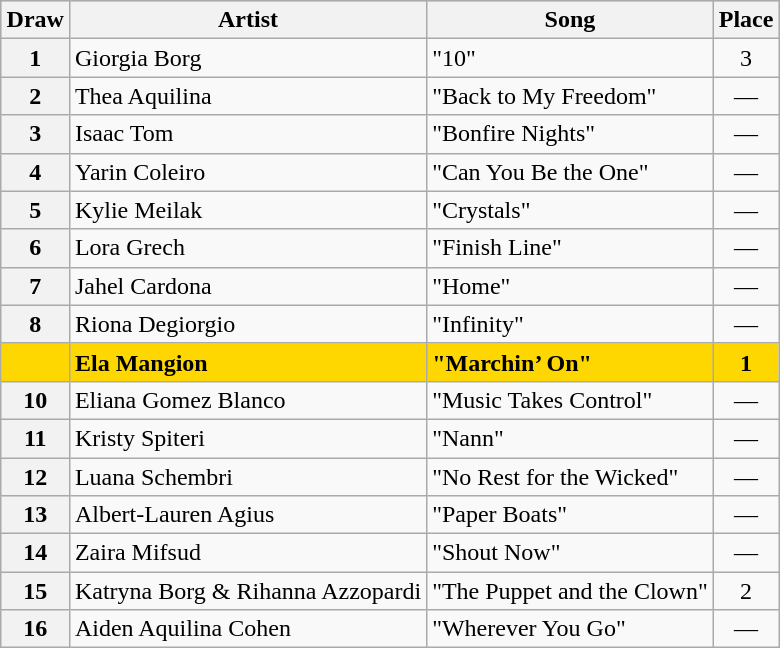<table class="sortable wikitable plainrowheaders" style="margin: 1em auto 1em auto">
<tr bgcolor="#CCCCCC">
<th>Draw</th>
<th>Artist</th>
<th>Song</th>
<th>Place</th>
</tr>
<tr>
<th scope="row" style="text-align:center;">1</th>
<td>Giorgia Borg</td>
<td>"10"</td>
<td align=center>3</td>
</tr>
<tr>
<th scope="row" style="text-align:center;">2</th>
<td>Thea Aquilina</td>
<td>"Back to My Freedom"</td>
<td align=center>—</td>
</tr>
<tr>
<th scope="row" style="text-align:center;">3</th>
<td>Isaac Tom</td>
<td>"Bonfire Nights"</td>
<td align=center>—</td>
</tr>
<tr>
<th scope="row" style="text-align:center;">4</th>
<td>Yarin Coleiro</td>
<td>"Can You Be the One"</td>
<td align=center>—</td>
</tr>
<tr>
<th scope="row" style="text-align:center;">5</th>
<td>Kylie Meilak</td>
<td>"Crystals"</td>
<td align=center>—</td>
</tr>
<tr>
<th scope="row" style="text-align:center;">6</th>
<td>Lora Grech</td>
<td>"Finish Line"</td>
<td align=center>—</td>
</tr>
<tr>
<th scope="row" style="text-align:center;">7</th>
<td>Jahel Cardona</td>
<td>"Home"</td>
<td align=center>—</td>
</tr>
<tr>
<th scope="row" style="text-align:center;">8</th>
<td>Riona Degiorgio</td>
<td>"Infinity"</td>
<td align=center>—</td>
</tr>
<tr style="font-weight:bold; background:gold;">
<th style="font-weight:bold; background:gold;" scope="row"></th>
<td>Ela Mangion</td>
<td>"Marchin’ On"</td>
<td align=center>1</td>
</tr>
<tr>
<th scope="row" style="text-align:center;">10</th>
<td>Eliana Gomez Blanco</td>
<td>"Music Takes Control"</td>
<td align=center>—</td>
</tr>
<tr>
<th scope="row" style="text-align:center;">11</th>
<td>Kristy Spiteri</td>
<td>"Nann"</td>
<td align=center>—</td>
</tr>
<tr>
<th scope="row" style="text-align:center;">12</th>
<td>Luana Schembri</td>
<td>"No Rest for the Wicked"</td>
<td align=center>—</td>
</tr>
<tr>
<th scope="row" style="text-align:center;">13</th>
<td>Albert-Lauren Agius</td>
<td>"Paper Boats"</td>
<td align=center>—</td>
</tr>
<tr>
<th scope="row" style="text-align:center;">14</th>
<td>Zaira Mifsud</td>
<td>"Shout Now"</td>
<td align=center>—</td>
</tr>
<tr>
<th scope="row" style="text-align:center;">15</th>
<td>Katryna Borg & Rihanna Azzopardi</td>
<td>"The Puppet and the Clown"</td>
<td align=center>2</td>
</tr>
<tr>
<th scope="row" style="text-align:center;">16</th>
<td>Aiden Aquilina Cohen</td>
<td>"Wherever You Go"</td>
<td align=center>—</td>
</tr>
</table>
